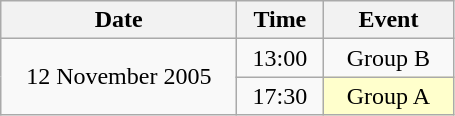<table class = "wikitable" style="text-align:center;">
<tr>
<th width=150>Date</th>
<th width=50>Time</th>
<th width=80>Event</th>
</tr>
<tr>
<td rowspan=2>12 November 2005</td>
<td>13:00</td>
<td>Group B</td>
</tr>
<tr>
<td>17:30</td>
<td bgcolor=ffffcc>Group A</td>
</tr>
</table>
